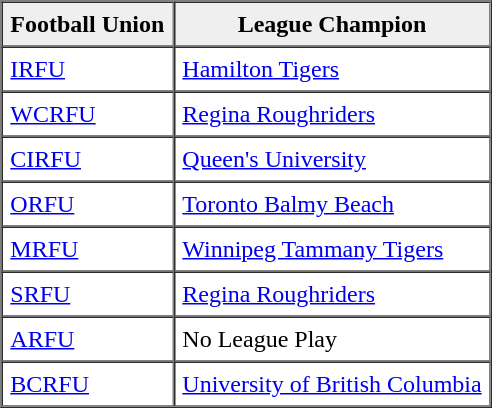<table border="1" cellpadding="5" cellspacing="0" align="center">
<tr>
<th scope="col" style="background:#efefef;">Football Union</th>
<th scope="col" style="background:#efefef;">League Champion</th>
</tr>
<tr>
<td><a href='#'>IRFU</a></td>
<td><a href='#'>Hamilton Tigers</a></td>
</tr>
<tr>
<td><a href='#'>WCRFU</a></td>
<td><a href='#'>Regina Roughriders</a></td>
</tr>
<tr>
<td><a href='#'>CIRFU</a></td>
<td><a href='#'>Queen's University</a></td>
</tr>
<tr>
<td><a href='#'>ORFU</a></td>
<td><a href='#'>Toronto Balmy Beach</a></td>
</tr>
<tr>
<td><a href='#'>MRFU</a></td>
<td><a href='#'>Winnipeg Tammany Tigers</a></td>
</tr>
<tr>
<td><a href='#'>SRFU</a></td>
<td><a href='#'>Regina Roughriders</a></td>
</tr>
<tr>
<td><a href='#'>ARFU</a></td>
<td>No League Play</td>
</tr>
<tr>
<td><a href='#'>BCRFU</a></td>
<td><a href='#'>University of British Columbia</a></td>
</tr>
</table>
